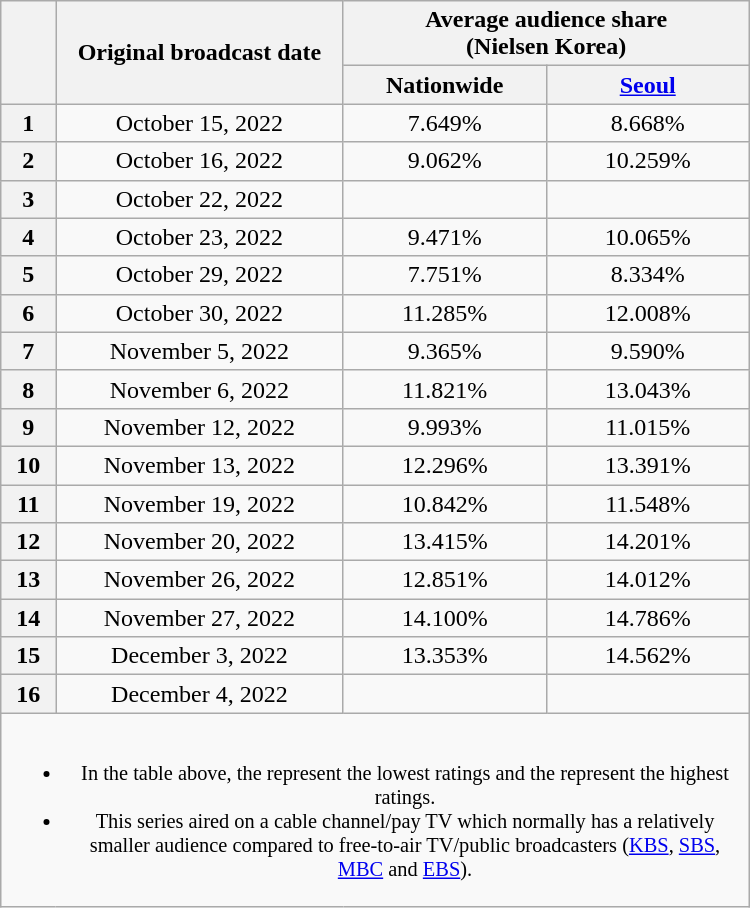<table class="wikitable" style="margin-left:auto; margin-right:auto; width:500px; text-align:center">
<tr>
<th scope="col" rowspan="2"></th>
<th scope="col" rowspan="2">Original broadcast date</th>
<th scope="col" colspan="2">Average audience share<br>(Nielsen Korea)</th>
</tr>
<tr>
<th scope="col" style="width:8em">Nationwide</th>
<th scope="col" style="width:8em"><a href='#'>Seoul</a></th>
</tr>
<tr>
<th scope="col">1</th>
<td>October 15, 2022</td>
<td>7.649% </td>
<td>8.668% </td>
</tr>
<tr>
<th scope="col">2</th>
<td>October 16, 2022</td>
<td>9.062% </td>
<td>10.259% </td>
</tr>
<tr>
<th scope="col">3</th>
<td>October 22, 2022</td>
<td><strong></strong> </td>
<td><strong></strong> </td>
</tr>
<tr>
<th scope="col">4</th>
<td>October 23, 2022</td>
<td>9.471% </td>
<td>10.065% </td>
</tr>
<tr>
<th scope="col">5</th>
<td>October 29, 2022</td>
<td>7.751% </td>
<td>8.334% </td>
</tr>
<tr>
<th scope="col">6</th>
<td>October 30, 2022</td>
<td>11.285% </td>
<td>12.008% </td>
</tr>
<tr>
<th scope="col">7</th>
<td>November 5, 2022</td>
<td>9.365% </td>
<td>9.590% </td>
</tr>
<tr>
<th scope="col">8</th>
<td>November 6, 2022</td>
<td>11.821% </td>
<td>13.043% </td>
</tr>
<tr>
<th scope="col">9</th>
<td>November 12, 2022</td>
<td>9.993% </td>
<td>11.015% </td>
</tr>
<tr>
<th scope="col">10</th>
<td>November 13, 2022</td>
<td>12.296% </td>
<td>13.391% </td>
</tr>
<tr>
<th scope="col">11</th>
<td>November 19, 2022</td>
<td>10.842% </td>
<td>11.548% </td>
</tr>
<tr>
<th scope="col">12</th>
<td>November 20, 2022</td>
<td>13.415% </td>
<td>14.201% </td>
</tr>
<tr>
<th scope="col">13</th>
<td>November 26, 2022</td>
<td>12.851% </td>
<td>14.012% </td>
</tr>
<tr>
<th scope="col">14</th>
<td>November 27, 2022</td>
<td>14.100% </td>
<td>14.786% </td>
</tr>
<tr>
<th scope="col">15</th>
<td>December 3, 2022</td>
<td>13.353% </td>
<td>14.562% </td>
</tr>
<tr>
<th scope="col">16</th>
<td>December 4, 2022</td>
<td><strong></strong> </td>
<td><strong></strong> </td>
</tr>
<tr>
<td colspan="4" style="font-size:85%"><br><ul><li>In the table above, the <strong></strong> represent the lowest ratings and the <strong></strong> represent the highest ratings.</li><li>This series aired on a cable channel/pay TV which normally has a relatively smaller audience compared to free-to-air TV/public broadcasters (<a href='#'>KBS</a>, <a href='#'>SBS</a>, <a href='#'>MBC</a> and <a href='#'>EBS</a>).</li></ul></td>
</tr>
</table>
